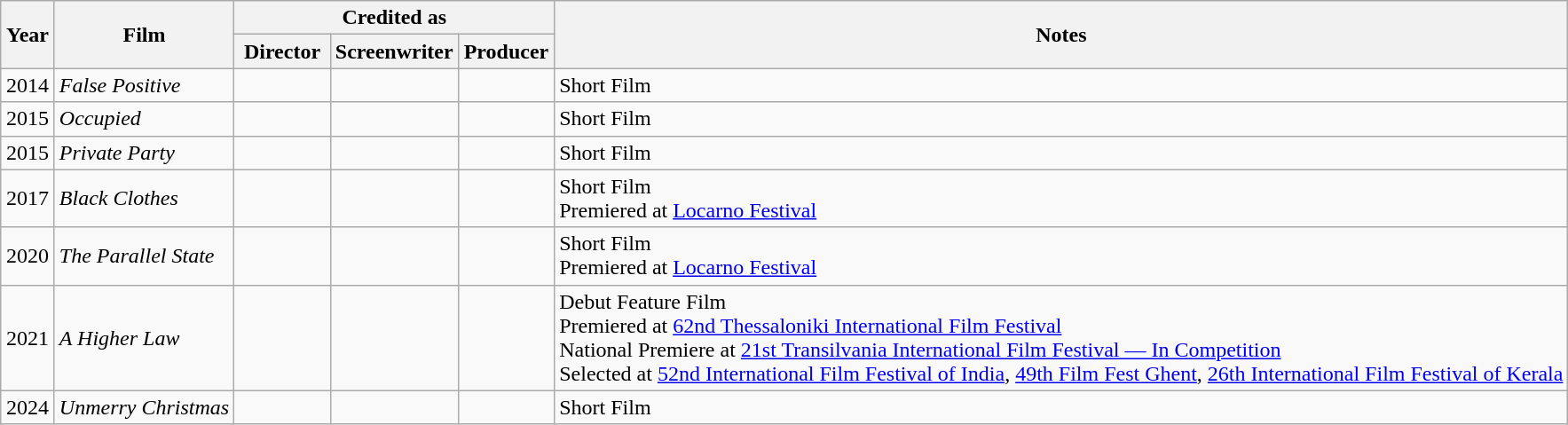<table class="wikitable sortable">
<tr>
<th rowspan=2 width="33">Year</th>
<th rowspan=2>Film</th>
<th colspan=3>Credited as</th>
<th rowspan=2>Notes</th>
</tr>
<tr>
<th width=65>Director</th>
<th width=65>Screenwriter</th>
<th width=65>Producer</th>
</tr>
<tr>
<td align="center">2014</td>
<td align="left"><em>False Positive</em></td>
<td></td>
<td></td>
<td></td>
<td>Short Film</td>
</tr>
<tr>
<td align="center">2015</td>
<td align="left"><em>Occupied</em></td>
<td></td>
<td></td>
<td></td>
<td>Short Film</td>
</tr>
<tr>
<td align="center">2015</td>
<td align="left"><em>Private Party</em></td>
<td></td>
<td></td>
<td></td>
<td>Short Film</td>
</tr>
<tr>
<td align="center">2017</td>
<td align="left"><em>Black Clothes</em></td>
<td></td>
<td></td>
<td></td>
<td>Short Film<br>Premiered at <a href='#'>Locarno Festival</a></td>
</tr>
<tr>
<td align="center">2020</td>
<td align="left"><em>The Parallel State</em></td>
<td></td>
<td></td>
<td></td>
<td>Short Film<br>Premiered at <a href='#'>Locarno Festival</a></td>
</tr>
<tr>
<td align="center">2021</td>
<td align="left"><em>A Higher Law</em></td>
<td></td>
<td></td>
<td></td>
<td>Debut Feature Film<br>Premiered at <a href='#'>62nd Thessaloniki International Film Festival</a><br>National Premiere at <a href='#'>21st Transilvania International Film Festival — In Competition</a><br>Selected at <a href='#'>52nd International Film Festival of India</a>, <a href='#'>49th Film Fest Ghent</a>, <a href='#'>26th International Film Festival of Kerala</a></td>
</tr>
<tr>
<td align="center">2024</td>
<td align="left"><em>Unmerry Christmas</em></td>
<td></td>
<td></td>
<td></td>
<td>Short Film</td>
</tr>
</table>
